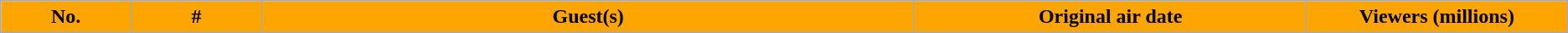<table class="wikitable plainrowheaders">
<tr>
<th style="background: #FFA500;width:5%;">No.</th>
<th style="background: #FFA500;width:5%;">#</th>
<th style="background: #FFA500;width:25%;">Guest(s)</th>
<th style="background: #FFA500;width:15%;">Original air date</th>
<th style="background: #FFA500;width:10%;">Viewers (millions)<br>










</th>
</tr>
</table>
